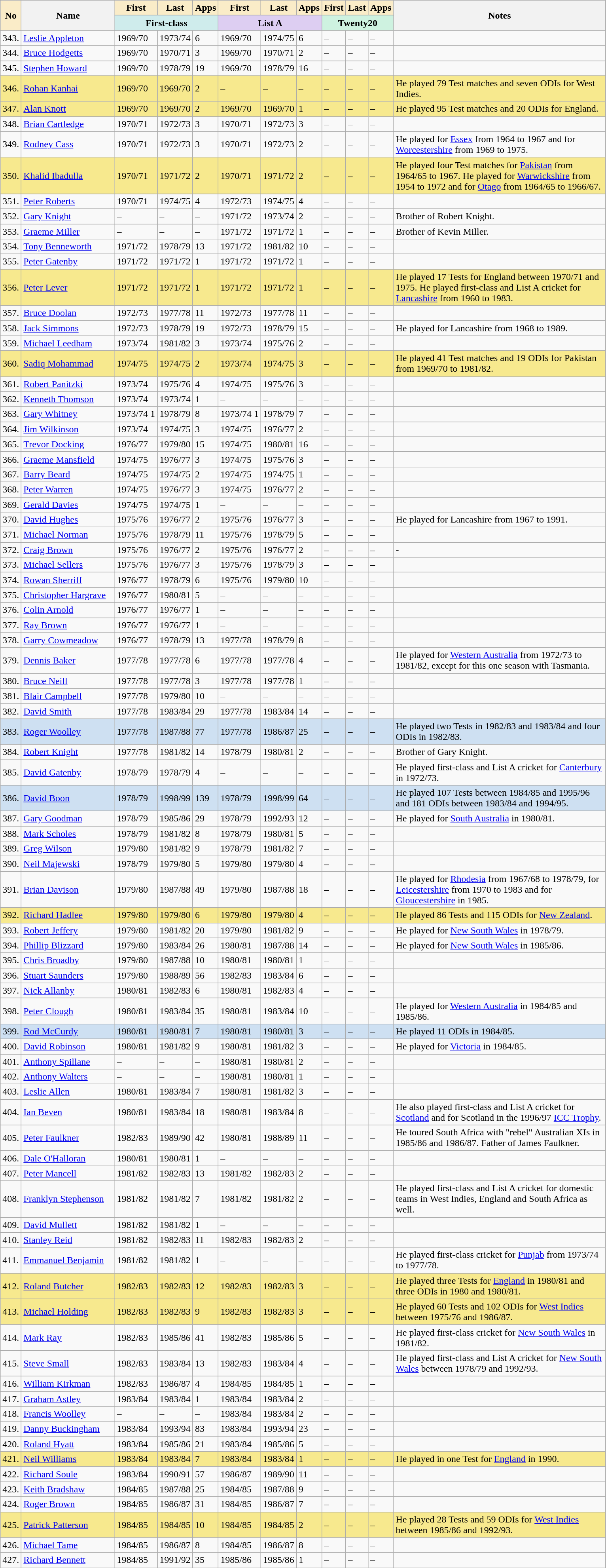<table class="wikitable unsortable" style="text-align: left;">
<tr>
<th style="background:#faecc8" rowspan="2">No</th>
<th style="width:150px" rowspan="2">Name</th>
<th style="background:#faecc8">First</th>
<th style="background:#faecc8">Last</th>
<th style="background:#faecc8">Apps</th>
<th style="background:#faecc8">First</th>
<th style="background:#faecc8">Last</th>
<th style="background:#faecc8">Apps</th>
<th style="background:#faecc8">First</th>
<th style="background:#faecc8">Last</th>
<th style="background:#faecc8">Apps</th>
<th style="width:350px" rowspan="2">Notes</th>
</tr>
<tr class="unsortable">
<th colspan=3 style="background:#CFECEC">First-class</th>
<th colspan=3 style="background:#ddcef2">List A</th>
<th colspan=3 style="background:#cef2e0">Twenty20</th>
</tr>
<tr>
<td>343.</td>
<td><a href='#'>Leslie Appleton</a></td>
<td>1969/70</td>
<td>1973/74</td>
<td>6</td>
<td>1969/70</td>
<td>1974/75</td>
<td>6</td>
<td>–</td>
<td>–</td>
<td>–</td>
<td></td>
</tr>
<tr>
<td>344.</td>
<td><a href='#'>Bruce Hodgetts</a></td>
<td>1969/70</td>
<td>1970/71</td>
<td>3</td>
<td>1969/70</td>
<td>1970/71</td>
<td>2</td>
<td>–</td>
<td>–</td>
<td>–</td>
<td></td>
</tr>
<tr>
<td>345.</td>
<td><a href='#'>Stephen Howard</a></td>
<td>1969/70</td>
<td>1978/79</td>
<td>19</td>
<td>1969/70</td>
<td>1978/79</td>
<td>16</td>
<td>–</td>
<td>–</td>
<td>–</td>
<td></td>
</tr>
<tr style="background:#f7e98e;">
<td>346.</td>
<td><a href='#'>Rohan Kanhai</a></td>
<td>1969/70</td>
<td>1969/70</td>
<td>2</td>
<td>–</td>
<td>–</td>
<td>–</td>
<td>–</td>
<td>–</td>
<td>–</td>
<td>He played 79 Test matches and seven ODIs for West Indies.</td>
</tr>
<tr style="background:#f7e98e;">
<td>347.</td>
<td><a href='#'>Alan Knott</a></td>
<td>1969/70</td>
<td>1969/70</td>
<td>2</td>
<td>1969/70</td>
<td>1969/70</td>
<td>1</td>
<td>–</td>
<td>–</td>
<td>–</td>
<td>He played 95 Test matches and 20 ODIs for England.</td>
</tr>
<tr>
<td>348.</td>
<td><a href='#'>Brian Cartledge</a></td>
<td>1970/71</td>
<td>1972/73</td>
<td>3</td>
<td>1970/71</td>
<td>1972/73</td>
<td>3</td>
<td>–</td>
<td>–</td>
<td>–</td>
<td></td>
</tr>
<tr>
<td>349.</td>
<td><a href='#'>Rodney Cass</a></td>
<td>1970/71</td>
<td>1972/73</td>
<td>3</td>
<td>1970/71</td>
<td>1972/73</td>
<td>2</td>
<td>–</td>
<td>–</td>
<td>–</td>
<td>He played for <a href='#'>Essex</a> from 1964 to 1967 and for <a href='#'>Worcestershire</a> from 1969 to 1975.</td>
</tr>
<tr style="background:#f7e98e;">
<td>350.</td>
<td><a href='#'>Khalid Ibadulla</a></td>
<td>1970/71</td>
<td>1971/72</td>
<td>2</td>
<td>1970/71</td>
<td>1971/72</td>
<td>2</td>
<td>–</td>
<td>–</td>
<td>–</td>
<td>He played four Test matches for <a href='#'>Pakistan</a> from 1964/65 to 1967. He played for <a href='#'>Warwickshire</a> from 1954 to 1972 and for <a href='#'>Otago</a> from 1964/65 to 1966/67.</td>
</tr>
<tr>
<td>351.</td>
<td><a href='#'>Peter Roberts</a></td>
<td>1970/71</td>
<td>1974/75</td>
<td>4</td>
<td>1972/73</td>
<td>1974/75</td>
<td>4</td>
<td>–</td>
<td>–</td>
<td>–</td>
<td></td>
</tr>
<tr>
<td>352.</td>
<td><a href='#'>Gary Knight</a></td>
<td>–</td>
<td>–</td>
<td>–</td>
<td>1971/72</td>
<td>1973/74</td>
<td>2</td>
<td>–</td>
<td>–</td>
<td>–</td>
<td>Brother of Robert Knight.</td>
</tr>
<tr>
<td>353.</td>
<td><a href='#'>Graeme Miller</a></td>
<td>–</td>
<td>–</td>
<td>–</td>
<td>1971/72</td>
<td>1971/72</td>
<td>1</td>
<td>–</td>
<td>–</td>
<td>–</td>
<td>Brother of Kevin Miller.</td>
</tr>
<tr>
<td>354.</td>
<td><a href='#'>Tony Benneworth</a></td>
<td>1971/72</td>
<td>1978/79</td>
<td>13</td>
<td>1971/72</td>
<td>1981/82</td>
<td>10</td>
<td>–</td>
<td>–</td>
<td>–</td>
<td></td>
</tr>
<tr>
<td>355.</td>
<td><a href='#'>Peter Gatenby</a></td>
<td>1971/72</td>
<td>1971/72</td>
<td>1</td>
<td>1971/72</td>
<td>1971/72</td>
<td>1</td>
<td>–</td>
<td>–</td>
<td>–</td>
<td></td>
</tr>
<tr style="background:#f7e98e;">
<td>356.</td>
<td><a href='#'>Peter Lever</a></td>
<td>1971/72</td>
<td>1971/72</td>
<td>1</td>
<td>1971/72</td>
<td>1971/72</td>
<td>1</td>
<td>–</td>
<td>–</td>
<td>–</td>
<td>He played 17 Tests for England between 1970/71 and 1975. He played first-class and List A cricket for <a href='#'>Lancashire</a> from 1960 to 1983.</td>
</tr>
<tr>
<td>357.</td>
<td><a href='#'>Bruce Doolan</a></td>
<td>1972/73</td>
<td>1977/78</td>
<td>11</td>
<td>1972/73</td>
<td>1977/78</td>
<td>11</td>
<td>–</td>
<td>–</td>
<td>–</td>
<td></td>
</tr>
<tr>
<td>358.</td>
<td><a href='#'>Jack Simmons</a></td>
<td>1972/73</td>
<td>1978/79</td>
<td>19</td>
<td>1972/73</td>
<td>1978/79</td>
<td>15</td>
<td>–</td>
<td>–</td>
<td>–</td>
<td>He played for Lancashire from 1968 to 1989.</td>
</tr>
<tr>
<td>359.</td>
<td><a href='#'>Michael Leedham</a></td>
<td>1973/74</td>
<td>1981/82</td>
<td>3</td>
<td>1973/74</td>
<td>1975/76</td>
<td>2</td>
<td>–</td>
<td>–</td>
<td>–</td>
<td></td>
</tr>
<tr style="background:#f7e98e;">
<td>360.</td>
<td><a href='#'>Sadiq Mohammad</a></td>
<td>1974/75</td>
<td>1974/75</td>
<td>2</td>
<td>1973/74</td>
<td>1974/75</td>
<td>3</td>
<td>–</td>
<td>–</td>
<td>–</td>
<td>He played 41 Test matches and 19 ODIs for Pakistan from 1969/70 to 1981/82.</td>
</tr>
<tr>
<td>361.</td>
<td><a href='#'>Robert Panitzki</a></td>
<td>1973/74</td>
<td>1975/76</td>
<td>4</td>
<td>1974/75</td>
<td>1975/76</td>
<td>3</td>
<td>–</td>
<td>–</td>
<td>–</td>
<td></td>
</tr>
<tr>
<td>362.</td>
<td><a href='#'>Kenneth Thomson</a></td>
<td>1973/74</td>
<td>1973/74</td>
<td>1</td>
<td>–</td>
<td>–</td>
<td>–</td>
<td>–</td>
<td>–</td>
<td>–</td>
<td></td>
</tr>
<tr>
<td>363.</td>
<td><a href='#'>Gary Whitney</a></td>
<td>1973/74 1</td>
<td>1978/79</td>
<td>8</td>
<td>1973/74 1</td>
<td>1978/79</td>
<td>7</td>
<td>–</td>
<td>–</td>
<td>–</td>
<td></td>
</tr>
<tr>
<td>364.</td>
<td><a href='#'>Jim Wilkinson</a></td>
<td>1973/74</td>
<td>1974/75</td>
<td>3</td>
<td>1974/75</td>
<td>1976/77</td>
<td>2</td>
<td>–</td>
<td>–</td>
<td>–</td>
<td></td>
</tr>
<tr>
<td>365.</td>
<td><a href='#'>Trevor Docking</a></td>
<td>1976/77</td>
<td>1979/80</td>
<td>15</td>
<td>1974/75</td>
<td>1980/81</td>
<td>16</td>
<td>–</td>
<td>–</td>
<td>–</td>
<td></td>
</tr>
<tr>
<td>366.</td>
<td><a href='#'>Graeme Mansfield</a></td>
<td>1974/75</td>
<td>1976/77</td>
<td>3</td>
<td>1974/75</td>
<td>1975/76</td>
<td>3</td>
<td>–</td>
<td>–</td>
<td>–</td>
<td></td>
</tr>
<tr>
<td>367.</td>
<td><a href='#'>Barry Beard</a></td>
<td>1974/75</td>
<td>1974/75</td>
<td>2</td>
<td>1974/75</td>
<td>1974/75</td>
<td>1</td>
<td>–</td>
<td>–</td>
<td>–</td>
<td></td>
</tr>
<tr>
<td>368.</td>
<td><a href='#'>Peter Warren</a></td>
<td>1974/75</td>
<td>1976/77</td>
<td>3</td>
<td>1974/75</td>
<td>1976/77</td>
<td>2</td>
<td>–</td>
<td>–</td>
<td>–</td>
<td></td>
</tr>
<tr>
<td>369.</td>
<td><a href='#'>Gerald Davies</a></td>
<td>1974/75</td>
<td>1974/75</td>
<td>1</td>
<td>–</td>
<td>–</td>
<td>–</td>
<td>–</td>
<td>–</td>
<td>–</td>
<td></td>
</tr>
<tr>
<td>370.</td>
<td><a href='#'>David Hughes</a></td>
<td>1975/76</td>
<td>1976/77</td>
<td>2</td>
<td>1975/76</td>
<td>1976/77</td>
<td>3</td>
<td>–</td>
<td>–</td>
<td>–</td>
<td>He played for Lancashire from 1967 to 1991.</td>
</tr>
<tr>
<td>371.</td>
<td><a href='#'>Michael Norman</a></td>
<td>1975/76</td>
<td>1978/79</td>
<td>11</td>
<td>1975/76</td>
<td>1978/79</td>
<td>5</td>
<td>–</td>
<td>–</td>
<td>–</td>
<td></td>
</tr>
<tr>
<td>372.</td>
<td><a href='#'>Craig Brown</a></td>
<td>1975/76</td>
<td>1976/77</td>
<td>2</td>
<td>1975/76</td>
<td>1976/77</td>
<td>2</td>
<td>–</td>
<td>–</td>
<td>–</td>
<td>-</td>
</tr>
<tr>
<td>373.</td>
<td><a href='#'>Michael Sellers</a></td>
<td>1975/76</td>
<td>1976/77</td>
<td>3</td>
<td>1975/76</td>
<td>1978/79</td>
<td>3</td>
<td>–</td>
<td>–</td>
<td>–</td>
<td></td>
</tr>
<tr>
<td>374.</td>
<td><a href='#'>Rowan Sherriff</a></td>
<td>1976/77</td>
<td>1978/79</td>
<td>6</td>
<td>1975/76</td>
<td>1979/80</td>
<td>10</td>
<td>–</td>
<td>–</td>
<td>–</td>
<td></td>
</tr>
<tr>
<td>375.</td>
<td><a href='#'>Christopher Hargrave</a></td>
<td>1976/77</td>
<td>1980/81</td>
<td>5</td>
<td>–</td>
<td>–</td>
<td>–</td>
<td>–</td>
<td>–</td>
<td>–</td>
<td></td>
</tr>
<tr>
<td>376.</td>
<td><a href='#'>Colin Arnold</a></td>
<td>1976/77</td>
<td>1976/77</td>
<td>1</td>
<td>–</td>
<td>–</td>
<td>–</td>
<td>–</td>
<td>–</td>
<td>–</td>
<td></td>
</tr>
<tr>
<td>377.</td>
<td><a href='#'>Ray Brown</a></td>
<td>1976/77</td>
<td>1976/77</td>
<td>1</td>
<td>–</td>
<td>–</td>
<td>–</td>
<td>–</td>
<td>–</td>
<td>–</td>
<td></td>
</tr>
<tr>
<td>378.</td>
<td><a href='#'>Garry Cowmeadow</a></td>
<td>1976/77</td>
<td>1978/79</td>
<td>13</td>
<td>1977/78</td>
<td>1978/79</td>
<td>8</td>
<td>–</td>
<td>–</td>
<td>–</td>
<td></td>
</tr>
<tr>
<td>379.</td>
<td><a href='#'>Dennis Baker</a></td>
<td>1977/78</td>
<td>1977/78</td>
<td>6</td>
<td>1977/78</td>
<td>1977/78</td>
<td>4</td>
<td>–</td>
<td>–</td>
<td>–</td>
<td>He played for <a href='#'>Western Australia</a> from 1972/73 to 1981/82, except for this one season with Tasmania.</td>
</tr>
<tr>
<td>380.</td>
<td><a href='#'>Bruce Neill</a></td>
<td>1977/78</td>
<td>1977/78</td>
<td>3</td>
<td>1977/78</td>
<td>1977/78</td>
<td>1</td>
<td>–</td>
<td>–</td>
<td>–</td>
<td></td>
</tr>
<tr>
<td>381.</td>
<td><a href='#'>Blair Campbell</a></td>
<td>1977/78</td>
<td>1979/80</td>
<td>10</td>
<td>–</td>
<td>–</td>
<td>–</td>
<td>–</td>
<td>–</td>
<td>–</td>
<td></td>
</tr>
<tr>
<td>382.</td>
<td><a href='#'>David Smith</a></td>
<td>1977/78</td>
<td>1983/84</td>
<td>29</td>
<td>1977/78</td>
<td>1983/84</td>
<td>14</td>
<td>–</td>
<td>–</td>
<td>–</td>
<td></td>
</tr>
<tr style="background:#cee0f2;">
<td>383.</td>
<td><a href='#'>Roger Woolley</a></td>
<td>1977/78</td>
<td>1987/88</td>
<td>77</td>
<td>1977/78</td>
<td>1986/87</td>
<td>25</td>
<td>–</td>
<td>–</td>
<td>–</td>
<td>He played two Tests in 1982/83 and 1983/84 and four ODIs in 1982/83.</td>
</tr>
<tr>
<td>384.</td>
<td><a href='#'>Robert Knight</a></td>
<td>1977/78</td>
<td>1981/82</td>
<td>14</td>
<td>1978/79</td>
<td>1980/81</td>
<td>2</td>
<td>–</td>
<td>–</td>
<td>–</td>
<td>Brother of Gary Knight.</td>
</tr>
<tr>
<td>385.</td>
<td><a href='#'>David Gatenby</a></td>
<td>1978/79</td>
<td>1978/79</td>
<td>4</td>
<td>–</td>
<td>–</td>
<td>–</td>
<td>–</td>
<td>–</td>
<td>–</td>
<td>He played first-class and List A cricket for <a href='#'>Canterbury</a> in 1972/73.</td>
</tr>
<tr style="background:#cee0f2;">
<td>386.</td>
<td><a href='#'>David Boon</a></td>
<td>1978/79</td>
<td>1998/99</td>
<td>139</td>
<td>1978/79</td>
<td>1998/99</td>
<td>64</td>
<td>–</td>
<td>–</td>
<td>–</td>
<td>He played 107 Tests between 1984/85 and 1995/96 and 181 ODIs between 1983/84 and 1994/95.</td>
</tr>
<tr>
<td>387.</td>
<td><a href='#'>Gary Goodman</a></td>
<td>1978/79</td>
<td>1985/86</td>
<td>29</td>
<td>1978/79</td>
<td>1992/93</td>
<td>12</td>
<td>–</td>
<td>–</td>
<td>–</td>
<td>He played for <a href='#'>South Australia</a> in 1980/81.</td>
</tr>
<tr>
<td>388.</td>
<td><a href='#'>Mark Scholes</a></td>
<td>1978/79</td>
<td>1981/82</td>
<td>8</td>
<td>1978/79</td>
<td>1980/81</td>
<td>5</td>
<td>–</td>
<td>–</td>
<td>–</td>
<td></td>
</tr>
<tr>
<td>389.</td>
<td><a href='#'>Greg Wilson</a></td>
<td>1979/80</td>
<td>1981/82</td>
<td>9</td>
<td>1978/79</td>
<td>1981/82</td>
<td>7</td>
<td>–</td>
<td>–</td>
<td>–</td>
<td></td>
</tr>
<tr>
<td>390.</td>
<td><a href='#'>Neil Majewski</a></td>
<td>1978/79</td>
<td>1979/80</td>
<td>5</td>
<td>1979/80</td>
<td>1979/80</td>
<td>4</td>
<td>–</td>
<td>–</td>
<td>–</td>
<td></td>
</tr>
<tr>
<td>391.</td>
<td><a href='#'>Brian Davison</a></td>
<td>1979/80</td>
<td>1987/88</td>
<td>49</td>
<td>1979/80</td>
<td>1987/88</td>
<td>18</td>
<td>–</td>
<td>–</td>
<td>–</td>
<td>He played for <a href='#'>Rhodesia</a> from 1967/68 to 1978/79, for <a href='#'>Leicestershire</a> from 1970 to 1983 and for <a href='#'>Gloucestershire</a> in 1985.</td>
</tr>
<tr style="background:#f7e98e;">
<td>392.</td>
<td><a href='#'>Richard Hadlee</a></td>
<td>1979/80</td>
<td>1979/80</td>
<td>6</td>
<td>1979/80</td>
<td>1979/80</td>
<td>4</td>
<td>–</td>
<td>–</td>
<td>–</td>
<td>He played 86 Tests and 115 ODIs for <a href='#'>New Zealand</a>.</td>
</tr>
<tr>
<td>393.</td>
<td><a href='#'>Robert Jeffery</a></td>
<td>1979/80</td>
<td>1981/82</td>
<td>20</td>
<td>1979/80</td>
<td>1981/82</td>
<td>9</td>
<td>–</td>
<td>–</td>
<td>–</td>
<td>He played for <a href='#'>New South Wales</a> in 1978/79.</td>
</tr>
<tr>
<td>394.</td>
<td><a href='#'>Phillip Blizzard</a></td>
<td>1979/80</td>
<td>1983/84</td>
<td>26</td>
<td>1980/81</td>
<td>1987/88</td>
<td>14</td>
<td>–</td>
<td>–</td>
<td>–</td>
<td>He played for <a href='#'>New South Wales</a> in 1985/86.</td>
</tr>
<tr>
<td>395.</td>
<td><a href='#'>Chris Broadby</a></td>
<td>1979/80</td>
<td>1987/88</td>
<td>10</td>
<td>1980/81</td>
<td>1980/81</td>
<td>1</td>
<td>–</td>
<td>–</td>
<td>–</td>
<td></td>
</tr>
<tr>
<td>396.</td>
<td><a href='#'>Stuart Saunders</a></td>
<td>1979/80</td>
<td>1988/89</td>
<td>56</td>
<td>1982/83</td>
<td>1983/84</td>
<td>6</td>
<td>–</td>
<td>–</td>
<td>–</td>
<td></td>
</tr>
<tr>
<td>397.</td>
<td><a href='#'>Nick Allanby</a></td>
<td>1980/81</td>
<td>1982/83</td>
<td>6</td>
<td>1980/81</td>
<td>1982/83</td>
<td>4</td>
<td>–</td>
<td>–</td>
<td>–</td>
<td></td>
</tr>
<tr>
<td>398.</td>
<td><a href='#'>Peter Clough</a></td>
<td>1980/81</td>
<td>1983/84</td>
<td>35</td>
<td>1980/81</td>
<td>1983/84</td>
<td>10</td>
<td>–</td>
<td>–</td>
<td>–</td>
<td>He played for <a href='#'>Western Australia</a> in 1984/85 and 1985/86.</td>
</tr>
<tr style="background:#cee0f2;">
<td>399.</td>
<td><a href='#'>Rod McCurdy</a></td>
<td>1980/81</td>
<td>1980/81</td>
<td>7</td>
<td>1980/81</td>
<td>1980/81</td>
<td>3</td>
<td>–</td>
<td>–</td>
<td>–</td>
<td>He played 11 ODIs in 1984/85.</td>
</tr>
<tr>
<td>400.</td>
<td><a href='#'>David Robinson</a></td>
<td>1980/81</td>
<td>1981/82</td>
<td>9</td>
<td>1980/81</td>
<td>1981/82</td>
<td>3</td>
<td>–</td>
<td>–</td>
<td>–</td>
<td>He played for <a href='#'>Victoria</a> in 1984/85.</td>
</tr>
<tr>
<td>401.</td>
<td><a href='#'>Anthony Spillane</a></td>
<td>–</td>
<td>–</td>
<td>–</td>
<td>1980/81</td>
<td>1980/81</td>
<td>2</td>
<td>–</td>
<td>–</td>
<td>–</td>
<td></td>
</tr>
<tr>
<td>402.</td>
<td><a href='#'>Anthony Walters</a></td>
<td>–</td>
<td>–</td>
<td>–</td>
<td>1980/81</td>
<td>1980/81</td>
<td>1</td>
<td>–</td>
<td>–</td>
<td>–</td>
<td></td>
</tr>
<tr>
<td>403.</td>
<td><a href='#'>Leslie Allen</a></td>
<td>1980/81</td>
<td>1983/84</td>
<td>7</td>
<td>1980/81</td>
<td>1981/82</td>
<td>3</td>
<td>–</td>
<td>–</td>
<td>–</td>
<td></td>
</tr>
<tr>
<td>404.</td>
<td><a href='#'>Ian Beven</a></td>
<td>1980/81</td>
<td>1983/84</td>
<td>18</td>
<td>1980/81</td>
<td>1983/84</td>
<td>8</td>
<td>–</td>
<td>–</td>
<td>–</td>
<td>He also played first-class and List A cricket for <a href='#'>Scotland</a> and for Scotland in the 1996/97 <a href='#'>ICC Trophy</a>.</td>
</tr>
<tr>
<td>405.</td>
<td><a href='#'>Peter Faulkner</a></td>
<td>1982/83</td>
<td>1989/90</td>
<td>42</td>
<td>1980/81</td>
<td>1988/89</td>
<td>11</td>
<td>–</td>
<td>–</td>
<td>–</td>
<td>He toured South Africa with "rebel" Australian XIs in 1985/86 and 1986/87. Father of James Faulkner.</td>
</tr>
<tr>
<td>406.</td>
<td><a href='#'>Dale O'Halloran</a></td>
<td>1980/81</td>
<td>1980/81</td>
<td>1</td>
<td>–</td>
<td>–</td>
<td>–</td>
<td>–</td>
<td>–</td>
<td>–</td>
<td></td>
</tr>
<tr>
<td>407.</td>
<td><a href='#'>Peter Mancell</a></td>
<td>1981/82</td>
<td>1982/83</td>
<td>13</td>
<td>1981/82</td>
<td>1982/83</td>
<td>2</td>
<td>–</td>
<td>–</td>
<td>–</td>
<td></td>
</tr>
<tr>
<td>408.</td>
<td><a href='#'>Franklyn Stephenson</a></td>
<td>1981/82</td>
<td>1981/82</td>
<td>7</td>
<td>1981/82</td>
<td>1981/82</td>
<td>2</td>
<td>–</td>
<td>–</td>
<td>–</td>
<td>He played first-class and List A cricket for domestic teams in West Indies, England and South Africa as well.</td>
</tr>
<tr>
<td>409.</td>
<td><a href='#'>David Mullett</a></td>
<td>1981/82</td>
<td>1981/82</td>
<td>1</td>
<td>–</td>
<td>–</td>
<td>–</td>
<td>–</td>
<td>–</td>
<td>–</td>
<td></td>
</tr>
<tr>
<td>410.</td>
<td><a href='#'>Stanley Reid</a></td>
<td>1981/82</td>
<td>1982/83</td>
<td>11</td>
<td>1982/83</td>
<td>1982/83</td>
<td>2</td>
<td>–</td>
<td>–</td>
<td>–</td>
<td></td>
</tr>
<tr>
<td>411.</td>
<td><a href='#'>Emmanuel Benjamin</a></td>
<td>1981/82</td>
<td>1981/82</td>
<td>1</td>
<td>–</td>
<td>–</td>
<td>–</td>
<td>–</td>
<td>–</td>
<td>–</td>
<td>He played first-class cricket for <a href='#'>Punjab</a> from 1973/74 to 1977/78.</td>
</tr>
<tr style="background:#f7e98e;">
<td>412.</td>
<td><a href='#'>Roland Butcher</a></td>
<td>1982/83</td>
<td>1982/83</td>
<td>12</td>
<td>1982/83</td>
<td>1982/83</td>
<td>3</td>
<td>–</td>
<td>–</td>
<td>–</td>
<td>He played three Tests for <a href='#'>England</a> in 1980/81 and three ODIs in 1980 and 1980/81.</td>
</tr>
<tr style="background:#f7e98e;">
<td>413.</td>
<td><a href='#'>Michael Holding</a></td>
<td>1982/83</td>
<td>1982/83</td>
<td>9</td>
<td>1982/83</td>
<td>1982/83</td>
<td>3</td>
<td>–</td>
<td>–</td>
<td>–</td>
<td>He played 60 Tests and 102 ODIs for <a href='#'>West Indies</a> between 1975/76 and 1986/87.</td>
</tr>
<tr>
<td>414.</td>
<td><a href='#'>Mark Ray</a></td>
<td>1982/83</td>
<td>1985/86</td>
<td>41</td>
<td>1982/83</td>
<td>1985/86</td>
<td>5</td>
<td>–</td>
<td>–</td>
<td>–</td>
<td>He played first-class cricket for <a href='#'>New South Wales</a> in 1981/82.</td>
</tr>
<tr>
<td>415.</td>
<td><a href='#'>Steve Small</a></td>
<td>1982/83</td>
<td>1983/84</td>
<td>13</td>
<td>1982/83</td>
<td>1983/84</td>
<td>4</td>
<td>–</td>
<td>–</td>
<td>–</td>
<td>He played first-class and List A cricket for <a href='#'>New South Wales</a> between 1978/79 and 1992/93.</td>
</tr>
<tr>
<td>416.</td>
<td><a href='#'>William Kirkman</a></td>
<td>1982/83</td>
<td>1986/87</td>
<td>4</td>
<td>1984/85</td>
<td>1984/85</td>
<td>1</td>
<td>–</td>
<td>–</td>
<td>–</td>
<td></td>
</tr>
<tr>
<td>417.</td>
<td><a href='#'>Graham Astley</a></td>
<td>1983/84</td>
<td>1983/84</td>
<td>1</td>
<td>1983/84</td>
<td>1983/84</td>
<td>2</td>
<td>–</td>
<td>–</td>
<td>–</td>
<td></td>
</tr>
<tr>
<td>418.</td>
<td><a href='#'>Francis Woolley</a></td>
<td>–</td>
<td>–</td>
<td>–</td>
<td>1983/84</td>
<td>1983/84</td>
<td>2</td>
<td>–</td>
<td>–</td>
<td>–</td>
<td></td>
</tr>
<tr>
<td>419.</td>
<td><a href='#'>Danny Buckingham</a></td>
<td>1983/84</td>
<td>1993/94</td>
<td>83</td>
<td>1983/84</td>
<td>1993/94</td>
<td>23</td>
<td>–</td>
<td>–</td>
<td>–</td>
<td></td>
</tr>
<tr>
<td>420.</td>
<td><a href='#'>Roland Hyatt</a></td>
<td>1983/84</td>
<td>1985/86</td>
<td>21</td>
<td>1983/84</td>
<td>1985/86</td>
<td>5</td>
<td>–</td>
<td>–</td>
<td>–</td>
<td></td>
</tr>
<tr style="background:#f7e98e;">
<td>421.</td>
<td><a href='#'>Neil Williams</a></td>
<td>1983/84</td>
<td>1983/84</td>
<td>7</td>
<td>1983/84</td>
<td>1983/84</td>
<td>1</td>
<td>–</td>
<td>–</td>
<td>–</td>
<td>He played in one Test for <a href='#'>England</a> in 1990.</td>
</tr>
<tr>
<td>422.</td>
<td><a href='#'>Richard Soule</a></td>
<td>1983/84</td>
<td>1990/91</td>
<td>57</td>
<td>1986/87</td>
<td>1989/90</td>
<td>11</td>
<td>–</td>
<td>–</td>
<td>–</td>
<td></td>
</tr>
<tr>
<td>423.</td>
<td><a href='#'>Keith Bradshaw</a></td>
<td>1984/85</td>
<td>1987/88</td>
<td>25</td>
<td>1984/85</td>
<td>1987/88</td>
<td>9</td>
<td>–</td>
<td>–</td>
<td>–</td>
<td></td>
</tr>
<tr>
<td>424.</td>
<td><a href='#'>Roger Brown</a></td>
<td>1984/85</td>
<td>1986/87</td>
<td>31</td>
<td>1984/85</td>
<td>1986/87</td>
<td>7</td>
<td>–</td>
<td>–</td>
<td>–</td>
<td></td>
</tr>
<tr style="background:#f7e98e;">
<td>425.</td>
<td><a href='#'>Patrick Patterson</a></td>
<td>1984/85</td>
<td>1984/85</td>
<td>10</td>
<td>1984/85</td>
<td>1984/85</td>
<td>2</td>
<td>–</td>
<td>–</td>
<td>–</td>
<td>He played 28 Tests and 59 ODIs for <a href='#'>West Indies</a> between 1985/86 and 1992/93.</td>
</tr>
<tr>
<td>426.</td>
<td><a href='#'>Michael Tame</a></td>
<td>1984/85</td>
<td>1986/87</td>
<td>8</td>
<td>1984/85</td>
<td>1986/87</td>
<td>8</td>
<td>–</td>
<td>–</td>
<td>–</td>
<td></td>
</tr>
<tr>
<td>427.</td>
<td><a href='#'>Richard Bennett</a></td>
<td>1984/85</td>
<td>1991/92</td>
<td>35</td>
<td>1985/86</td>
<td>1985/86</td>
<td>1</td>
<td>–</td>
<td>–</td>
<td>–</td>
<td></td>
</tr>
</table>
